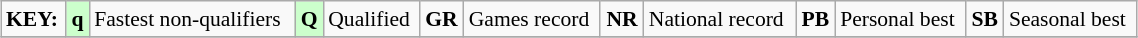<table class="wikitable" style="margin:0.5em auto; font-size:90%;position:relative;" width=60%>
<tr>
<td><strong>KEY:</strong></td>
<td bgcolor=ccffcc align=center><strong>q</strong></td>
<td>Fastest non-qualifiers</td>
<td bgcolor=ccffcc align=center><strong>Q</strong></td>
<td>Qualified</td>
<td align=center><strong>GR</strong></td>
<td>Games record</td>
<td align=center><strong>NR</strong></td>
<td>National record</td>
<td align=center><strong>PB</strong></td>
<td>Personal best</td>
<td align=center><strong>SB</strong></td>
<td>Seasonal best</td>
</tr>
<tr>
</tr>
</table>
